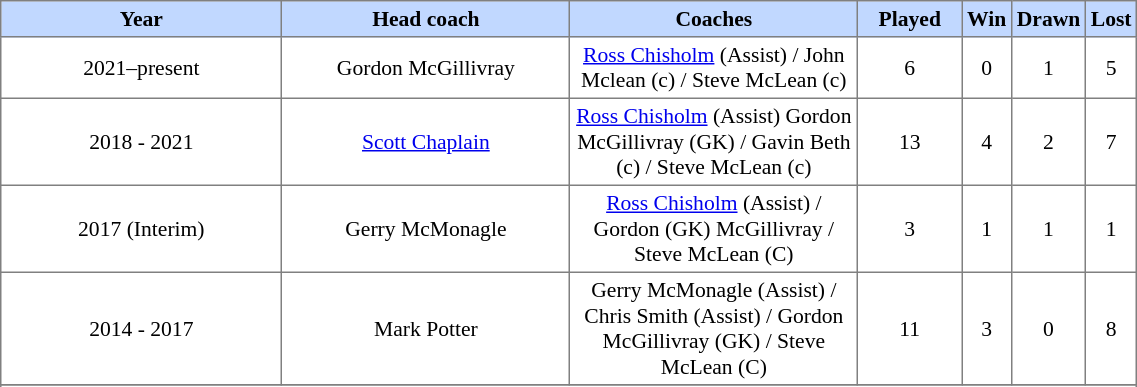<table border=1 style="border-collapse:collapse; font-size:90%;" cellpadding=3 cellspacing=0 width=60%>
<tr bgcolor=#C1D8FF>
<th width=30%>Year</th>
<th width=30%>Head coach</th>
<th width=30%>Coaches</th>
<th width=15%>Played</th>
<th width=15%>Win</th>
<th width=15%>Drawn</th>
<th width=30%>Lost</th>
</tr>
<tr align=center>
<td>2021–present</td>
<td>Gordon McGillivray</td>
<td><a href='#'>Ross Chisholm</a> (Assist) / John Mclean (c) / Steve McLean (c)</td>
<td>6</td>
<td>0</td>
<td>1</td>
<td>5</td>
</tr>
<tr align=center>
<td>2018 - 2021</td>
<td><a href='#'>Scott Chaplain</a></td>
<td><a href='#'>Ross Chisholm</a> (Assist) Gordon McGillivray (GK) / Gavin Beth (c) / Steve McLean (c)</td>
<td>13</td>
<td>4</td>
<td>2</td>
<td>7</td>
</tr>
<tr align=center>
<td>2017 (Interim)</td>
<td>Gerry McMonagle</td>
<td><a href='#'>Ross Chisholm</a> (Assist) / Gordon (GK) McGillivray / Steve McLean (C)</td>
<td>3</td>
<td>1</td>
<td>1</td>
<td>1</td>
</tr>
<tr align=center>
<td>2014 - 2017</td>
<td>Mark Potter</td>
<td>Gerry McMonagle (Assist) / Chris Smith (Assist) / Gordon McGillivray (GK) / Steve McLean (C)</td>
<td>11</td>
<td>3</td>
<td>0</td>
<td>8</td>
</tr>
<tr align=center>
</tr>
<tr>
</tr>
</table>
